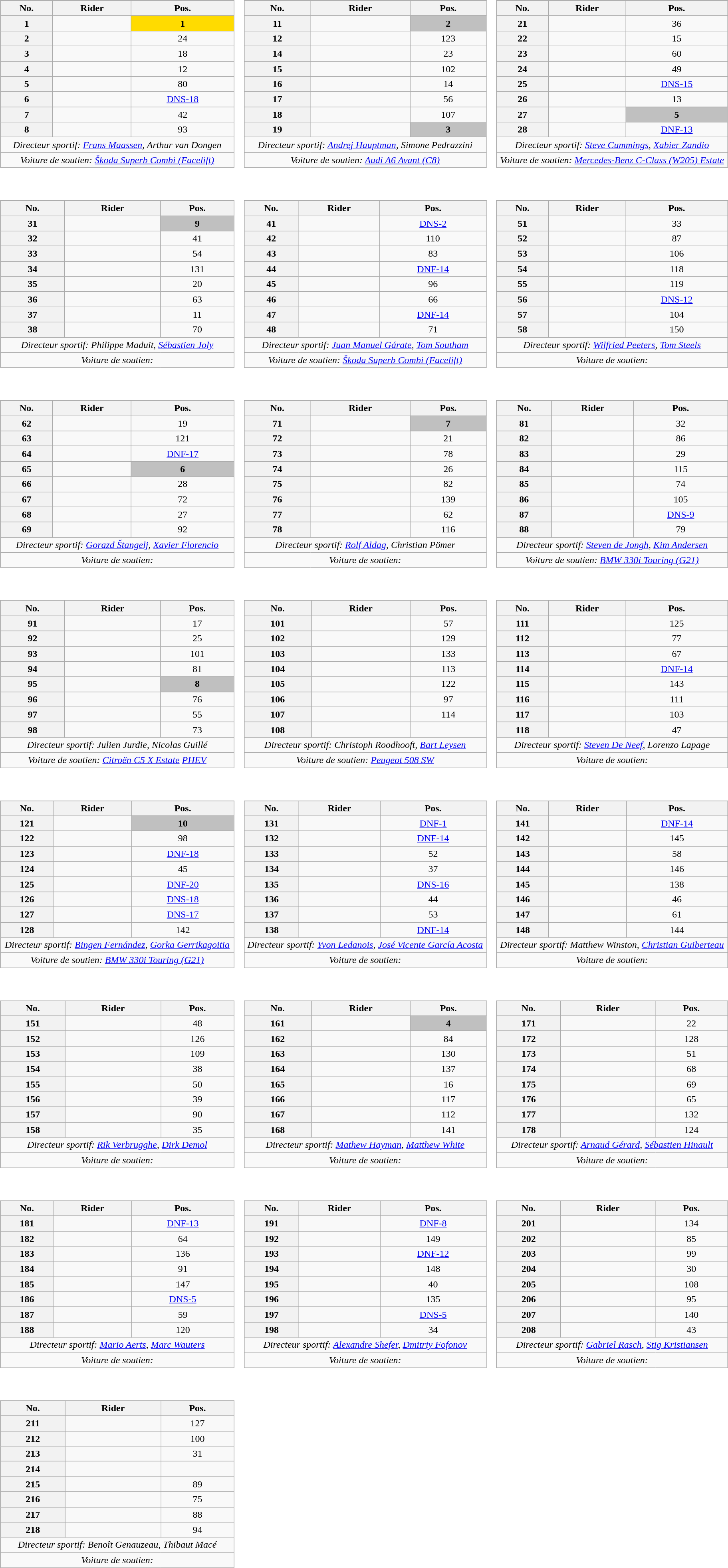<table>
<tr valign="top">
<td style="width:33%;"><br><table class="wikitable plainrowheaders" style="text-align:center; width:97%">
<tr>
</tr>
<tr style="text-align:center;">
<th scope="col">No.</th>
<th scope="col">Rider</th>
<th scope="col">Pos.</th>
</tr>
<tr>
<th scope="row" style="text-align:center;">1</th>
<td style="text-align:left;"> </td>
<td style="text-align:center; background:#FFDB00;"><strong>1</strong></td>
</tr>
<tr>
<th scope="row" style="text-align:center;">2</th>
<td style="text-align:left;"></td>
<td>24</td>
</tr>
<tr>
<th scope="row" style="text-align:center;">3</th>
<td style="text-align:left;"></td>
<td>18</td>
</tr>
<tr>
<th scope="row" style="text-align:center;">4</th>
<td style="text-align:left;"></td>
<td>12</td>
</tr>
<tr>
<th scope="row" style="text-align:center;">5</th>
<td style="text-align:left;"></td>
<td>80</td>
</tr>
<tr>
<th scope="row" style="text-align:center;">6</th>
<td style="text-align:left;"></td>
<td><a href='#'>DNS-18</a></td>
</tr>
<tr>
<th scope="row" style="text-align:center;">7</th>
<td style="text-align:left;"></td>
<td>42</td>
</tr>
<tr>
<th scope="row" style="text-align:center;">8</th>
<td style="text-align:left;"></td>
<td>93</td>
</tr>
<tr align=center>
<td colspan="3"><em>Directeur sportif: <a href='#'>Frans Maassen</a>, Arthur van Dongen</em></td>
</tr>
<tr align=center>
<td colspan="3"><em>Voiture de soutien: <a href='#'>Škoda Superb Combi (Facelift)</a></em></td>
</tr>
</table>
</td>
<td><br><table class="wikitable plainrowheaders" style="text-align:center; width:97%">
<tr>
</tr>
<tr style="text-align:center;">
<th scope="col">No.</th>
<th scope="col">Rider</th>
<th scope="col">Pos.</th>
</tr>
<tr>
<th scope="row" style="text-align:center;">11</th>
<td style="text-align:left;"> </td>
<td style="text-align:center; background:silver;"><strong>2</strong></td>
</tr>
<tr>
<th scope="row" style="text-align:center;">12</th>
<td style="text-align:left;"></td>
<td>123</td>
</tr>
<tr>
<th scope="row" style="text-align:center;">14</th>
<td style="text-align:left;"></td>
<td>23</td>
</tr>
<tr>
<th scope="row" style="text-align:center;">15</th>
<td style="text-align:left;"></td>
<td>102</td>
</tr>
<tr>
<th scope="row" style="text-align:center;">16</th>
<td style="text-align:left;"></td>
<td>14</td>
</tr>
<tr>
<th scope="row" style="text-align:center;">17</th>
<td style="text-align:left;"></td>
<td>56</td>
</tr>
<tr>
<th scope="row" style="text-align:center;">18</th>
<td style="text-align:left;"></td>
<td>107</td>
</tr>
<tr>
<th scope="row" style="text-align:center;">19</th>
<td style="text-align:left;"></td>
<td style="text-align:center; background:silver;"><strong>3</strong></td>
</tr>
<tr align=center>
<td colspan="3"><em>Directeur sportif: <a href='#'>Andrej Hauptman</a>, Simone Pedrazzini</em></td>
</tr>
<tr align=center>
<td colspan="3"><em>Voiture de soutien:  <a href='#'>Audi A6 Avant (C8)</a></em></td>
</tr>
</table>
</td>
<td><br><table class="wikitable plainrowheaders" style="text-align:center; width:97%">
<tr>
</tr>
<tr style="text-align:center;">
<th scope="col">No.</th>
<th scope="col">Rider</th>
<th scope="col">Pos.</th>
</tr>
<tr>
<th scope="row" style="text-align:center;">21</th>
<td style="text-align:left;"></td>
<td>36</td>
</tr>
<tr>
<th scope="row" style="text-align:center;">22</th>
<td style="text-align:left;"></td>
<td>15</td>
</tr>
<tr>
<th scope="row" style="text-align:center;">23</th>
<td style="text-align:left;"></td>
<td>60</td>
</tr>
<tr>
<th scope="row" style="text-align:center;">24</th>
<td style="text-align:left;"></td>
<td>49</td>
</tr>
<tr>
<th scope="row" style="text-align:center;">25</th>
<td style="text-align:left;"></td>
<td><a href='#'>DNS-15</a></td>
</tr>
<tr>
<th scope="row" style="text-align:center;">26</th>
<td style="text-align:left;"></td>
<td>13</td>
</tr>
<tr>
<th scope="row" style="text-align:center;">27</th>
<td style="text-align:left;"></td>
<td style="text-align:center; background:silver;"><strong>5</strong></td>
</tr>
<tr>
<th scope="row" style="text-align:center;">28</th>
<td style="text-align:left;"></td>
<td><a href='#'>DNF-13</a></td>
</tr>
<tr align=center>
<td colspan="3"><em>Directeur sportif: <a href='#'>Steve Cummings</a>, <a href='#'>Xabier Zandio</a></em></td>
</tr>
<tr align=center>
<td colspan="3"><em>Voiture de soutien:  <a href='#'>Mercedes-Benz C-Class (W205) Estate</a></em></td>
</tr>
</table>
</td>
<td></td>
</tr>
<tr valign="top">
<td style="width:33%;"><br><table class="wikitable plainrowheaders" style="text-align:center; width:97%">
<tr>
</tr>
<tr style="text-align:center;">
<th scope="col">No.</th>
<th scope="col">Rider</th>
<th scope="col">Pos.</th>
</tr>
<tr>
<th scope="row" style="text-align:center;">31</th>
<td style="text-align:left;"></td>
<td style="text-align:center; background:silver;"><strong>9</strong></td>
</tr>
<tr>
<th scope="row" style="text-align:center;">32</th>
<td style="text-align:left;"></td>
<td>41</td>
</tr>
<tr>
<th scope="row" style="text-align:center;">33</th>
<td style="text-align:left;"></td>
<td>54</td>
</tr>
<tr>
<th scope="row" style="text-align:center;">34</th>
<td style="text-align:left;"></td>
<td>131</td>
</tr>
<tr>
<th scope="row" style="text-align:center;">35</th>
<td style="text-align:left;"></td>
<td>20</td>
</tr>
<tr>
<th scope="row" style="text-align:center;">36</th>
<td style="text-align:left;"></td>
<td>63</td>
</tr>
<tr>
<th scope="row" style="text-align:center;">37</th>
<td style="text-align:left;"></td>
<td>11</td>
</tr>
<tr>
<th scope="row" style="text-align:center;">38</th>
<td style="text-align:left;"></td>
<td>70</td>
</tr>
<tr align=center>
<td colspan="3"><em>Directeur sportif: Philippe Maduit, <a href='#'>Sébastien Joly</a></em></td>
</tr>
<tr align=center>
<td colspan="3"><em>Voiture de soutien:</em></td>
</tr>
</table>
</td>
<td><br><table class="wikitable plainrowheaders" style="text-align:center; width:97%">
<tr>
</tr>
<tr style="text-align:center;">
<th scope="col">No.</th>
<th scope="col">Rider</th>
<th scope="col">Pos.</th>
</tr>
<tr>
<th scope="row" style="text-align:center;">41</th>
<td style="text-align:left;"></td>
<td><a href='#'>DNS-2</a></td>
</tr>
<tr>
<th scope="row" style="text-align:center;">42</th>
<td style="text-align:left;"></td>
<td>110</td>
</tr>
<tr>
<th scope="row" style="text-align:center;">43</th>
<td style="text-align:left;"></td>
<td>83</td>
</tr>
<tr>
<th scope="row" style="text-align:center;">44</th>
<td style="text-align:left;"></td>
<td><a href='#'>DNF-14</a></td>
</tr>
<tr>
<th scope="row" style="text-align:center;">45</th>
<td style="text-align:left;"></td>
<td>96</td>
</tr>
<tr>
<th scope="row" style="text-align:center;">46</th>
<td style="text-align:left;"></td>
<td>66</td>
</tr>
<tr>
<th scope="row" style="text-align:center;">47</th>
<td style="text-align:left;"></td>
<td><a href='#'>DNF-14</a></td>
</tr>
<tr>
<th scope="row" style="text-align:center;">48</th>
<td style="text-align:left;"></td>
<td>71</td>
</tr>
<tr align=center>
<td colspan="3"><em>Directeur sportif: <a href='#'>Juan Manuel Gárate</a>, <a href='#'>Tom Southam</a></em></td>
</tr>
<tr align=center>
<td colspan="3"><em>Voiture de soutien: <a href='#'>Škoda Superb Combi (Facelift)</a></em></td>
</tr>
</table>
</td>
<td><br><table class="wikitable plainrowheaders" style="text-align:center; width:97%">
<tr>
</tr>
<tr style="text-align:center;">
<th scope="col">No.</th>
<th scope="col">Rider</th>
<th scope="col">Pos.</th>
</tr>
<tr>
<th scope="row" style="text-align:center;">51</th>
<td style="text-align:left;"></td>
<td>33</td>
</tr>
<tr>
<th scope="row" style="text-align:center;">52</th>
<td style="text-align:left;"></td>
<td>87</td>
</tr>
<tr>
<th scope="row" style="text-align:center;">53</th>
<td style="text-align:left;"></td>
<td>106</td>
</tr>
<tr>
<th scope="row" style="text-align:center;">54</th>
<td style="text-align:left;"></td>
<td>118</td>
</tr>
<tr>
<th scope="row" style="text-align:center;">55</th>
<td style="text-align:left;"></td>
<td>119</td>
</tr>
<tr>
<th scope="row" style="text-align:center;">56</th>
<td style="text-align:left;"></td>
<td><a href='#'>DNS-12</a></td>
</tr>
<tr>
<th scope="row" style="text-align:center;">57</th>
<td style="text-align:left;"></td>
<td>104</td>
</tr>
<tr>
<th scope="row" style="text-align:center;">58</th>
<td style="text-align:left;"></td>
<td>150</td>
</tr>
<tr align=center>
<td colspan="3"><em>Directeur sportif: <a href='#'>Wilfried Peeters</a>, <a href='#'>Tom Steels</a></em></td>
</tr>
<tr align=center>
<td colspan="3"><em>Voiture de soutien:</em></td>
</tr>
</table>
</td>
<td></td>
</tr>
<tr valign="top">
<td style="width:33%;"><br><table class="wikitable plainrowheaders" style="text-align:center; width:97%">
<tr>
</tr>
<tr style="text-align:center;">
<th scope="col">No.</th>
<th scope="col">Rider</th>
<th scope="col">Pos.</th>
</tr>
<tr>
<th scope="row" style="text-align:center;">62</th>
<td style="text-align:left;"></td>
<td>19</td>
</tr>
<tr>
<th scope="row" style="text-align:center;">63</th>
<td style="text-align:left;"></td>
<td>121</td>
</tr>
<tr>
<th scope="row" style="text-align:center;">64</th>
<td style="text-align:left;"></td>
<td><a href='#'>DNF-17</a></td>
</tr>
<tr>
<th scope="row" style="text-align:center;">65</th>
<td style="text-align:left;"></td>
<td style="text-align:center; background:silver;"><strong>6</strong></td>
</tr>
<tr>
<th scope="row" style="text-align:center;">66</th>
<td style="text-align:left;"></td>
<td>28</td>
</tr>
<tr>
<th scope="row" style="text-align:center;">67</th>
<td style="text-align:left;"></td>
<td>72</td>
</tr>
<tr>
<th scope="row" style="text-align:center;">68</th>
<td style="text-align:left;"></td>
<td>27</td>
</tr>
<tr>
<th scope="row" style="text-align:center;">69</th>
<td style="text-align:left;"></td>
<td>92</td>
</tr>
<tr align=center>
<td colspan="3"><em>Directeur sportif: <a href='#'>Gorazd Štangelj</a>, <a href='#'>Xavier Florencio</a></em></td>
</tr>
<tr align=center>
<td colspan="3"><em>Voiture de soutien:</em></td>
</tr>
</table>
</td>
<td><br><table class="wikitable plainrowheaders" style="text-align:center; width:97%">
<tr>
</tr>
<tr style="text-align:center;">
<th scope="col">No.</th>
<th scope="col">Rider</th>
<th scope="col">Pos.</th>
</tr>
<tr>
<th scope="row" style="text-align:center;">71</th>
<td style="text-align:left;"></td>
<td style="text-align:center; background:silver;"><strong>7</strong></td>
</tr>
<tr>
<th scope="row" style="text-align:center;">72</th>
<td style="text-align:left;"></td>
<td>21</td>
</tr>
<tr>
<th scope="row" style="text-align:center;">73</th>
<td style="text-align:left;"></td>
<td>78</td>
</tr>
<tr>
<th scope="row" style="text-align:center;">74</th>
<td style="text-align:left;"></td>
<td>26</td>
</tr>
<tr>
<th scope="row" style="text-align:center;">75</th>
<td style="text-align:left;"></td>
<td>82</td>
</tr>
<tr>
<th scope="row" style="text-align:center;">76</th>
<td style="text-align:left;"></td>
<td>139</td>
</tr>
<tr>
<th scope="row" style="text-align:center;">77</th>
<td style="text-align:left;"></td>
<td>62</td>
</tr>
<tr>
<th scope="row" style="text-align:center;">78</th>
<td style="text-align:left;"></td>
<td>116</td>
</tr>
<tr align=center>
<td colspan="3"><em>Directeur sportif: <a href='#'>Rolf Aldag</a>, Christian Pömer</em></td>
</tr>
<tr align=center>
<td colspan="3"><em>Voiture de soutien:</em></td>
</tr>
</table>
</td>
<td><br><table class="wikitable plainrowheaders" style="text-align:center; width:97%">
<tr>
</tr>
<tr style="text-align:center;">
<th scope="col">No.</th>
<th scope="col">Rider</th>
<th scope="col">Pos.</th>
</tr>
<tr>
<th scope="row" style="text-align:center;">81</th>
<td style="text-align:left;"> </td>
<td>32</td>
</tr>
<tr>
<th scope="row" style="text-align:center;">82</th>
<td style="text-align:left;"></td>
<td>86</td>
</tr>
<tr>
<th scope="row" style="text-align:center;">83</th>
<td style="text-align:left;"></td>
<td>29</td>
</tr>
<tr>
<th scope="row" style="text-align:center;">84</th>
<td style="text-align:left;"></td>
<td>115</td>
</tr>
<tr>
<th scope="row" style="text-align:center;">85</th>
<td style="text-align:left;"></td>
<td>74</td>
</tr>
<tr>
<th scope="row" style="text-align:center;">86</th>
<td style="text-align:left;"></td>
<td>105</td>
</tr>
<tr>
<th scope="row" style="text-align:center;">87</th>
<td style="text-align:left;"></td>
<td><a href='#'>DNS-9</a></td>
</tr>
<tr>
<th scope="row" style="text-align:center;">88</th>
<td style="text-align:left;"></td>
<td>79</td>
</tr>
<tr align=center>
<td colspan="3"><em>Directeur sportif: <a href='#'>Steven de Jongh</a>, <a href='#'>Kim Andersen</a></em></td>
</tr>
<tr align=center>
<td colspan="3"><em>Voiture de soutien:  <a href='#'>BMW 330i Touring (G21)</a></em></td>
</tr>
</table>
</td>
<td></td>
</tr>
<tr valign="top">
<td style="width:33%;"><br><table class="wikitable plainrowheaders" style="text-align:center; width:97%">
<tr>
</tr>
<tr style="text-align:center;">
<th scope="col">No.</th>
<th scope="col">Rider</th>
<th scope="col">Pos.</th>
</tr>
<tr>
<th scope="row" style="text-align:center;">91</th>
<td style="text-align:left;"></td>
<td>17</td>
</tr>
<tr>
<th scope="row" style="text-align:center;">92</th>
<td style="text-align:left;"></td>
<td>25</td>
</tr>
<tr>
<th scope="row" style="text-align:center;">93</th>
<td style="text-align:left;"></td>
<td>101</td>
</tr>
<tr>
<th scope="row" style="text-align:center;">94</th>
<td style="text-align:left;"></td>
<td>81</td>
</tr>
<tr>
<th scope="row" style="text-align:center;">95</th>
<td style="text-align:left;"></td>
<td style="text-align:center; background:silver;"><strong>8</strong></td>
</tr>
<tr>
<th scope="row" style="text-align:center;">96</th>
<td style="text-align:left;"></td>
<td>76</td>
</tr>
<tr>
<th scope="row" style="text-align:center;">97</th>
<td style="text-align:left;"></td>
<td>55</td>
</tr>
<tr>
<th scope="row" style="text-align:center;">98</th>
<td style="text-align:left;"></td>
<td>73</td>
</tr>
<tr align=center>
<td colspan="3"><em>Directeur sportif: Julien Jurdie, Nicolas Guillé</em></td>
</tr>
<tr align=center>
<td colspan="3"><em>Voiture de soutien:  <a href='#'>Citroën C5 X Estate</a> <a href='#'>PHEV</a></em></td>
</tr>
</table>
</td>
<td><br><table class="wikitable plainrowheaders" style="text-align:center; width:97%">
<tr>
</tr>
<tr style="text-align:center;">
<th scope="col">No.</th>
<th scope="col">Rider</th>
<th scope="col">Pos.</th>
</tr>
<tr>
<th scope="row" style="text-align:center;">101</th>
<td style="text-align:left;"></td>
<td>57</td>
</tr>
<tr>
<th scope="row" style="text-align:center;">102</th>
<td style="text-align:left;"></td>
<td>129</td>
</tr>
<tr>
<th scope="row" style="text-align:center;">103</th>
<td style="text-align:left;"></td>
<td>133</td>
</tr>
<tr>
<th scope="row" style="text-align:center;">104</th>
<td style="text-align:left;"></td>
<td>113</td>
</tr>
<tr>
<th scope="row" style="text-align:center;">105</th>
<td style="text-align:left;"></td>
<td>122</td>
</tr>
<tr>
<th scope="row" style="text-align:center;">106</th>
<td style="text-align:left;"> </td>
<td>97</td>
</tr>
<tr>
<th scope="row" style="text-align:center;">107</th>
<td style="text-align:left;"></td>
<td>114</td>
</tr>
<tr>
<th scope="row" style="text-align:center;">108</th>
<td style="text-align:left;"></td>
<td></td>
</tr>
<tr align=center>
<td colspan="3"><em>Directeur sportif: Christoph Roodhooft, <a href='#'>Bart Leysen</a></em></td>
</tr>
<tr align=center>
<td colspan="3"><em>Voiture de soutien: <a href='#'>Peugeot 508 SW</a></em></td>
</tr>
</table>
</td>
<td><br><table class="wikitable plainrowheaders" style="text-align:center; width:97%">
<tr>
</tr>
<tr style="text-align:center;">
<th scope="col">No.</th>
<th scope="col">Rider</th>
<th scope="col">Pos.</th>
</tr>
<tr>
<th scope="row" style="text-align:center;">111</th>
<td style="text-align:left;"></td>
<td>125</td>
</tr>
<tr>
<th scope="row" style="text-align:center;">112</th>
<td style="text-align:left;"></td>
<td>77</td>
</tr>
<tr>
<th scope="row" style="text-align:center;">113</th>
<td style="text-align:left;"></td>
<td>67</td>
</tr>
<tr>
<th scope="row" style="text-align:center;">114</th>
<td style="text-align:left;"></td>
<td><a href='#'>DNF-14</a></td>
</tr>
<tr>
<th scope="row" style="text-align:center;">115</th>
<td style="text-align:left;"></td>
<td>143</td>
</tr>
<tr>
<th scope="row" style="text-align:center;">116</th>
<td style="text-align:left;"></td>
<td>111</td>
</tr>
<tr>
<th scope="row" style="text-align:center;">117</th>
<td style="text-align:left;"></td>
<td>103</td>
</tr>
<tr>
<th scope="row" style="text-align:center;">118</th>
<td style="text-align:left;"></td>
<td>47</td>
</tr>
<tr align=center>
<td colspan="3"><em>Directeur sportif: <a href='#'>Steven De Neef</a>, Lorenzo Lapage</em></td>
</tr>
<tr align=center>
<td colspan="3"><em>Voiture de soutien:</em></td>
</tr>
</table>
</td>
</tr>
<tr valign="top">
<td style="width:33%;"><br><table class="wikitable plainrowheaders" style="text-align:center; width:97%">
<tr>
</tr>
<tr style="text-align:center;">
<th scope="col">No.</th>
<th scope="col">Rider</th>
<th scope="col">Pos.</th>
</tr>
<tr>
<th scope="row" style="text-align:center;">121</th>
<td style="text-align:left;"></td>
<td style="text-align:center; background:silver;"><strong>10</strong></td>
</tr>
<tr>
<th scope="row" style="text-align:center;">122</th>
<td style="text-align:left;"></td>
<td>98</td>
</tr>
<tr>
<th scope="row" style="text-align:center;">123</th>
<td style="text-align:left;"></td>
<td><a href='#'>DNF-18</a></td>
</tr>
<tr>
<th scope="row" style="text-align:center;">124</th>
<td style="text-align:left;"></td>
<td>45</td>
</tr>
<tr>
<th scope="row" style="text-align:center;">125</th>
<td style="text-align:left;"></td>
<td><a href='#'>DNF-20</a></td>
</tr>
<tr>
<th scope="row" style="text-align:center;">126</th>
<td style="text-align:left;"></td>
<td><a href='#'>DNS-18</a></td>
</tr>
<tr>
<th scope="row" style="text-align:center;">127</th>
<td style="text-align:left;"></td>
<td><a href='#'>DNS-17</a></td>
</tr>
<tr>
<th scope="row" style="text-align:center;">128</th>
<td style="text-align:left;"></td>
<td>142</td>
</tr>
<tr align=center>
<td colspan="3"><em>Directeur sportif: <a href='#'>Bingen Fernández</a>, <a href='#'>Gorka Gerrikagoitia</a></em></td>
</tr>
<tr align=center>
<td colspan="3"><em>Voiture de soutien:  <a href='#'>BMW 330i Touring (G21)</a></em></td>
</tr>
</table>
</td>
<td><br><table class="wikitable plainrowheaders" style="text-align:center; width:97%">
<tr>
</tr>
<tr style="text-align:center;">
<th scope="col">No.</th>
<th scope="col">Rider</th>
<th scope="col">Pos.</th>
</tr>
<tr>
<th scope="row" style="text-align:center;">131</th>
<td style="text-align:left;"></td>
<td><a href='#'>DNF-1</a></td>
</tr>
<tr>
<th scope="row" style="text-align:center;">132</th>
<td style="text-align:left;"></td>
<td><a href='#'>DNF-14</a></td>
</tr>
<tr>
<th scope="row" style="text-align:center;">133</th>
<td style="text-align:left;"></td>
<td>52</td>
</tr>
<tr>
<th scope="row" style="text-align:center;">134</th>
<td style="text-align:left;"></td>
<td>37</td>
</tr>
<tr>
<th scope="row" style="text-align:center;">135</th>
<td style="text-align:left;"></td>
<td><a href='#'>DNS-16</a></td>
</tr>
<tr>
<th scope="row" style="text-align:center;">136</th>
<td style="text-align:left;"></td>
<td>44</td>
</tr>
<tr>
<th scope="row" style="text-align:center;">137</th>
<td style="text-align:left;"></td>
<td>53</td>
</tr>
<tr>
<th scope="row" style="text-align:center;">138</th>
<td style="text-align:left;"></td>
<td><a href='#'>DNF-14</a></td>
</tr>
<tr align=center>
<td colspan="3"><em>Directeur sportif: <a href='#'>Yvon Ledanois</a>, <a href='#'>José Vicente García Acosta</a></em></td>
</tr>
<tr align=center>
<td colspan="3"><em>Voiture de soutien:</em></td>
</tr>
</table>
</td>
<td><br><table class="wikitable plainrowheaders" style="text-align:center; width:97%">
<tr>
</tr>
<tr style="text-align:center;">
<th scope="col">No.</th>
<th scope="col">Rider</th>
<th scope="col">Pos.</th>
</tr>
<tr>
<th scope="row" style="text-align:center;">141</th>
<td style="text-align:left;"></td>
<td><a href='#'>DNF-14</a></td>
</tr>
<tr>
<th scope="row" style="text-align:center;">142</th>
<td style="text-align:left;"></td>
<td>145</td>
</tr>
<tr>
<th scope="row" style="text-align:center;">143</th>
<td style="text-align:left;"></td>
<td>58</td>
</tr>
<tr>
<th scope="row" style="text-align:center;">144</th>
<td style="text-align:left;"></td>
<td>146</td>
</tr>
<tr>
<th scope="row" style="text-align:center;">145</th>
<td style="text-align:left;"></td>
<td>138</td>
</tr>
<tr>
<th scope="row" style="text-align:center;">146</th>
<td style="text-align:left;"></td>
<td>46</td>
</tr>
<tr>
<th scope="row" style="text-align:center;">147</th>
<td style="text-align:left;"></td>
<td>61</td>
</tr>
<tr>
<th scope="row" style="text-align:center;">148</th>
<td style="text-align:left;"></td>
<td>144</td>
</tr>
<tr align=center>
<td colspan="3"><em>Directeur sportif: Matthew Winston, <a href='#'>Christian Guiberteau</a></em></td>
</tr>
<tr align=center>
<td colspan="3"><em>Voiture de soutien:</em></td>
</tr>
</table>
</td>
<td></td>
</tr>
<tr valign="top">
<td style="width:33%;"><br><table class="wikitable plainrowheaders" style="text-align:center; width:97%">
<tr>
</tr>
<tr style="text-align:center;">
<th scope="col">No.</th>
<th scope="col">Rider</th>
<th scope="col">Pos.</th>
</tr>
<tr>
<th scope="row" style="text-align:center;">151</th>
<td style="text-align:left;"></td>
<td>48</td>
</tr>
<tr>
<th scope="row" style="text-align:center;">152</th>
<td style="text-align:left;"></td>
<td>126</td>
</tr>
<tr>
<th scope="row" style="text-align:center;">153</th>
<td style="text-align:left;"></td>
<td>109</td>
</tr>
<tr>
<th scope="row" style="text-align:center;">154</th>
<td style="text-align:left;"></td>
<td>38</td>
</tr>
<tr>
<th scope="row" style="text-align:center;">155</th>
<td style="text-align:left;"></td>
<td>50</td>
</tr>
<tr>
<th scope="row" style="text-align:center;">156</th>
<td style="text-align:left;"></td>
<td>39</td>
</tr>
<tr>
<th scope="row" style="text-align:center;">157</th>
<td style="text-align:left;"></td>
<td>90</td>
</tr>
<tr>
<th scope="row" style="text-align:center;">158</th>
<td style="text-align:left;"></td>
<td>35</td>
</tr>
<tr align=center>
<td colspan="3"><em>Directeur sportif: <a href='#'>Rik Verbrugghe</a>, <a href='#'>Dirk Demol</a></em></td>
</tr>
<tr align=center>
<td colspan="3"><em>Voiture de soutien:</em></td>
</tr>
</table>
</td>
<td><br><table class="wikitable plainrowheaders" style="text-align:center; width:97%">
<tr>
</tr>
<tr style="text-align:center;">
<th scope="col">No.</th>
<th scope="col">Rider</th>
<th scope="col">Pos.</th>
</tr>
<tr>
<th scope="row" style="text-align:center;">161</th>
<td style="text-align:left;"></td>
<td style="text-align:center; background:silver;"><strong>4</strong></td>
</tr>
<tr>
<th scope="row" style="text-align:center;">162</th>
<td style="text-align:left;"></td>
<td>84</td>
</tr>
<tr>
<th scope="row" style="text-align:center;">163</th>
<td style="text-align:left;"></td>
<td>130</td>
</tr>
<tr>
<th scope="row" style="text-align:center;">164</th>
<td style="text-align:left;"></td>
<td>137</td>
</tr>
<tr>
<th scope="row" style="text-align:center;">165</th>
<td style="text-align:left;"></td>
<td>16</td>
</tr>
<tr>
<th scope="row" style="text-align:center;">166</th>
<td style="text-align:left;"></td>
<td>117</td>
</tr>
<tr>
<th scope="row" style="text-align:center;">167</th>
<td style="text-align:left;"></td>
<td>112</td>
</tr>
<tr>
<th scope="row" style="text-align:center;">168</th>
<td style="text-align:left;"></td>
<td>141</td>
</tr>
<tr align=center>
<td colspan="3"><em>Directeur sportif: <a href='#'>Mathew Hayman</a>, <a href='#'>Matthew White</a></em></td>
</tr>
<tr align=center>
<td colspan="3"><em>Voiture de soutien:</em></td>
</tr>
</table>
</td>
<td><br><table class="wikitable plainrowheaders" style="text-align:center; width:97%">
<tr>
</tr>
<tr style="text-align:center;">
<th scope="col">No.</th>
<th scope="col">Rider</th>
<th scope="col">Pos.</th>
</tr>
<tr>
<th scope="row" style="text-align:center;">171</th>
<td style="text-align:left;"></td>
<td>22</td>
</tr>
<tr>
<th scope="row" style="text-align:center;">172</th>
<td style="text-align:left;"></td>
<td>128</td>
</tr>
<tr>
<th scope="row" style="text-align:center;">173</th>
<td style="text-align:left;"></td>
<td>51</td>
</tr>
<tr>
<th scope="row" style="text-align:center;">174</th>
<td style="text-align:left;"></td>
<td>68</td>
</tr>
<tr>
<th scope="row" style="text-align:center;">175</th>
<td style="text-align:left;"></td>
<td>69</td>
</tr>
<tr>
<th scope="row" style="text-align:center;">176</th>
<td style="text-align:left;"></td>
<td>65</td>
</tr>
<tr>
<th scope="row" style="text-align:center;">177</th>
<td style="text-align:left;"></td>
<td>132</td>
</tr>
<tr>
<th scope="row" style="text-align:center;">178</th>
<td style="text-align:left;"></td>
<td>124</td>
</tr>
<tr align=center>
<td colspan="3"><em>Directeur sportif: <a href='#'>Arnaud Gérard</a>, <a href='#'>Sébastien Hinault</a></em></td>
</tr>
<tr align=center>
<td colspan="3"><em>Voiture de soutien:</em></td>
</tr>
</table>
</td>
<td></td>
</tr>
<tr valign="top">
<td style="width:33%;"><br><table class="wikitable plainrowheaders" style="text-align:center; width:97%">
<tr>
</tr>
<tr style="text-align:center;">
<th scope="col">No.</th>
<th scope="col">Rider</th>
<th scope="col">Pos.</th>
</tr>
<tr>
<th scope="row" style="text-align:center;">181</th>
<td style="text-align:left;"></td>
<td><a href='#'>DNF-13</a></td>
</tr>
<tr>
<th scope="row" style="text-align:center;">182</th>
<td style="text-align:left;"> </td>
<td>64</td>
</tr>
<tr>
<th scope="row" style="text-align:center;">183</th>
<td style="text-align:left;"></td>
<td>136</td>
</tr>
<tr>
<th scope="row" style="text-align:center;">184</th>
<td style="text-align:left;"></td>
<td>91</td>
</tr>
<tr>
<th scope="row" style="text-align:center;">185</th>
<td style="text-align:left;"></td>
<td>147</td>
</tr>
<tr>
<th scope="row" style="text-align:center;">186</th>
<td style="text-align:left;"></td>
<td><a href='#'>DNS-5</a></td>
</tr>
<tr>
<th scope="row" style="text-align:center;">187</th>
<td style="text-align:left;"></td>
<td>59</td>
</tr>
<tr>
<th scope="row" style="text-align:center;">188</th>
<td style="text-align:left;"></td>
<td>120</td>
</tr>
<tr align=center>
<td colspan="3"><em>Directeur sportif: <a href='#'>Mario Aerts</a>, <a href='#'>Marc Wauters</a></em></td>
</tr>
<tr align=center>
<td colspan="3"><em>Voiture de soutien:</em></td>
</tr>
</table>
</td>
<td><br><table class="wikitable plainrowheaders" style="text-align:center; width:97%">
<tr>
</tr>
<tr style="text-align:center;">
<th scope="col">No.</th>
<th scope="col">Rider</th>
<th scope="col">Pos.</th>
</tr>
<tr>
<th scope="row" style="text-align:center;">191</th>
<td style="text-align:left;"></td>
<td><a href='#'>DNF-8</a></td>
</tr>
<tr>
<th scope="row" style="text-align:center;">192</th>
<td style="text-align:left;"></td>
<td>149</td>
</tr>
<tr>
<th scope="row" style="text-align:center;">193</th>
<td style="text-align:left;"></td>
<td><a href='#'>DNF-12</a></td>
</tr>
<tr>
<th scope="row" style="text-align:center;">194</th>
<td style="text-align:left;"></td>
<td>148</td>
</tr>
<tr>
<th scope="row" style="text-align:center;">195</th>
<td style="text-align:left;"></td>
<td>40</td>
</tr>
<tr>
<th scope="row" style="text-align:center;">196</th>
<td style="text-align:left;"></td>
<td>135</td>
</tr>
<tr>
<th scope="row" style="text-align:center;">197</th>
<td style="text-align:left;"></td>
<td><a href='#'>DNS-5</a></td>
</tr>
<tr>
<th scope="row" style="text-align:center;">198</th>
<td style="text-align:left;"></td>
<td>34</td>
</tr>
<tr align=center>
<td colspan="3"><em>Directeur sportif: <a href='#'>Alexandre Shefer</a>, <a href='#'>Dmitriy Fofonov</a></em></td>
</tr>
<tr align=center>
<td colspan="3"><em>Voiture de soutien:</em></td>
</tr>
</table>
</td>
<td><br><table class="wikitable plainrowheaders" style="text-align:center; width:97%">
<tr>
</tr>
<tr style="text-align:center;">
<th scope="col">No.</th>
<th scope="col">Rider</th>
<th scope="col">Pos.</th>
</tr>
<tr>
<th scope="row" style="text-align:center;">201</th>
<td style="text-align:left;"></td>
<td>134</td>
</tr>
<tr>
<th scope="row" style="text-align:center;">202</th>
<td style="text-align:left;"></td>
<td>85</td>
</tr>
<tr>
<th scope="row" style="text-align:center;">203</th>
<td style="text-align:left;"></td>
<td>99</td>
</tr>
<tr>
<th scope="row" style="text-align:center;">204</th>
<td style="text-align:left;"></td>
<td>30</td>
</tr>
<tr>
<th scope="row" style="text-align:center;">205</th>
<td style="text-align:left;"></td>
<td>108</td>
</tr>
<tr>
<th scope="row" style="text-align:center;">206</th>
<td style="text-align:left;"></td>
<td>95</td>
</tr>
<tr>
<th scope="row" style="text-align:center;">207</th>
<td style="text-align:left;"></td>
<td>140</td>
</tr>
<tr>
<th scope="row" style="text-align:center;">208</th>
<td style="text-align:left;"></td>
<td>43</td>
</tr>
<tr align=center>
<td colspan="3"><em>Directeur sportif: <a href='#'>Gabriel Rasch</a>, <a href='#'>Stig Kristiansen</a></em></td>
</tr>
<tr align=center>
<td colspan="3"><em>Voiture de soutien:</em></td>
</tr>
</table>
</td>
<td></td>
</tr>
<tr valign="top">
<td style="width:33%;"><br><table class="wikitable plainrowheaders" style="text-align:center; width:97%">
<tr>
</tr>
<tr style="text-align:center;">
<th scope="col">No.</th>
<th scope="col">Rider</th>
<th scope="col">Pos.</th>
</tr>
<tr>
<th scope="row" style="text-align:center;">211</th>
<td style="text-align:left;"></td>
<td>127</td>
</tr>
<tr>
<th scope="row" style="text-align:center;">212</th>
<td style="text-align:left;"></td>
<td>100</td>
</tr>
<tr>
<th scope="row" style="text-align:center;">213</th>
<td style="text-align:left;"></td>
<td>31</td>
</tr>
<tr>
<th scope="row" style="text-align:center;">214</th>
<td style="text-align:left;"></td>
<td></td>
</tr>
<tr>
<th scope="row" style="text-align:center;">215</th>
<td style="text-align:left;"></td>
<td>89</td>
</tr>
<tr>
<th scope="row" style="text-align:center;">216</th>
<td style="text-align:left;"></td>
<td>75</td>
</tr>
<tr>
<th scope="row" style="text-align:center;">217</th>
<td style="text-align:left;"></td>
<td>88</td>
</tr>
<tr>
<th scope="row" style="text-align:center;">218</th>
<td style="text-align:left;"></td>
<td>94</td>
</tr>
<tr align=center>
<td colspan="3"><em>Directeur sportif: Benoît Genauzeau, Thibaut Macé</em></td>
</tr>
<tr align=center>
<td colspan="3"><em>Voiture de soutien:</em></td>
</tr>
</table>
</td>
</tr>
</table>
